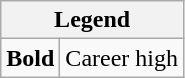<table class="wikitable mw-collapsible mw-collapsed">
<tr>
<th colspan="2">Legend</th>
</tr>
<tr>
<td><strong>Bold</strong></td>
<td>Career high</td>
</tr>
</table>
